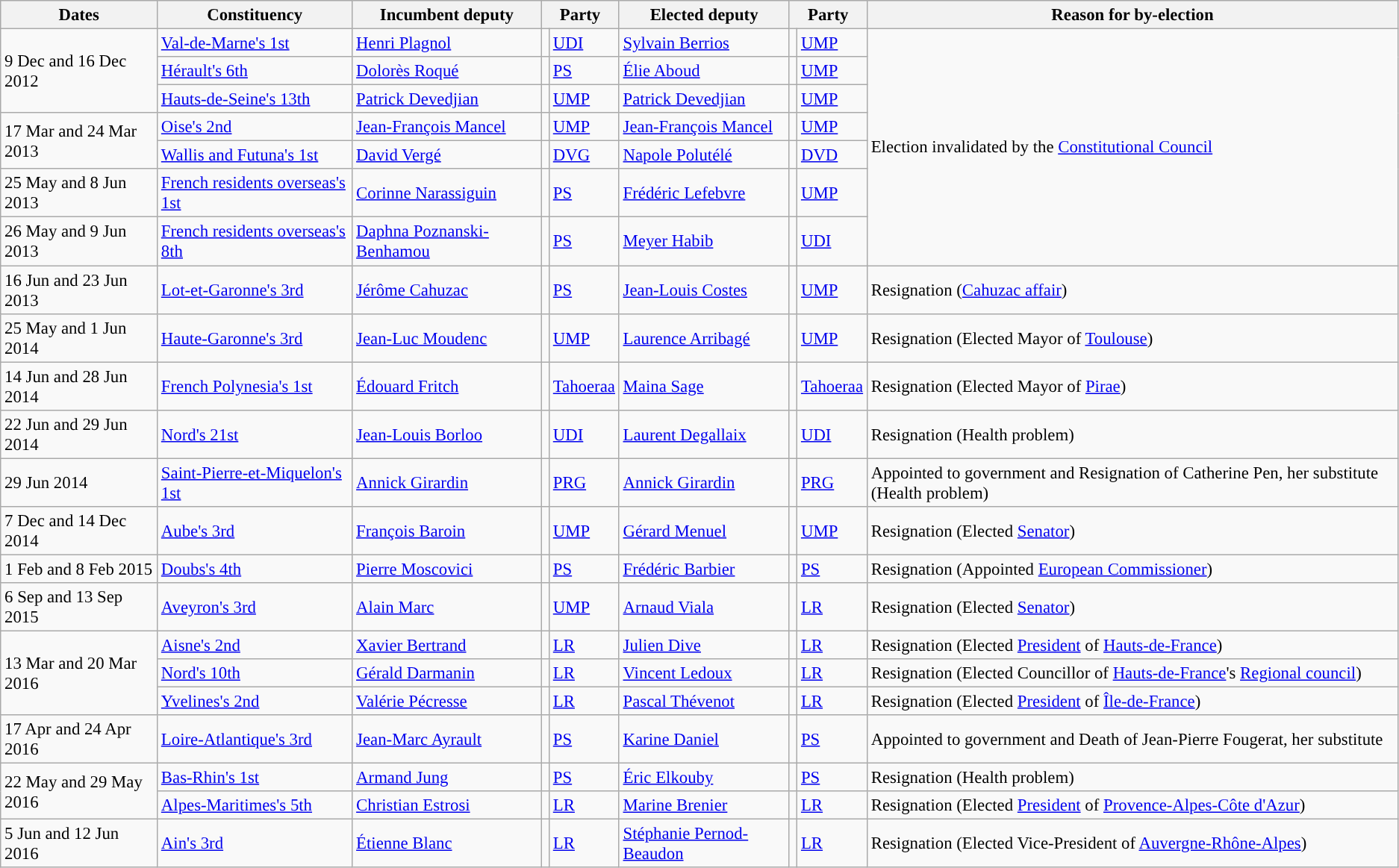<table class="wikitable sortable" style="font-size:95%;">
<tr>
<th>Dates</th>
<th>Constituency</th>
<th>Incumbent deputy</th>
<th colspan="2">Party</th>
<th>Elected deputy</th>
<th colspan="2">Party</th>
<th>Reason for by-election</th>
</tr>
<tr>
<td rowspan="3">9 Dec and 16 Dec 2012</td>
<td><a href='#'>Val-de-Marne's 1st</a></td>
<td><a href='#'>Henri Plagnol</a></td>
<td style="background:"></td>
<td><a href='#'>UDI</a></td>
<td><a href='#'>Sylvain Berrios</a></td>
<td style="background:"></td>
<td><a href='#'>UMP</a></td>
<td rowspan="7">Election invalidated by the <a href='#'>Constitutional Council</a></td>
</tr>
<tr>
<td><a href='#'>Hérault's 6th</a></td>
<td><a href='#'>Dolorès Roqué</a></td>
<td style="background:"></td>
<td><a href='#'>PS</a></td>
<td><a href='#'>Élie Aboud</a></td>
<td style="background:"></td>
<td><a href='#'>UMP</a></td>
</tr>
<tr>
<td><a href='#'>Hauts-de-Seine's 13th</a></td>
<td><a href='#'>Patrick Devedjian</a></td>
<td style="background:"></td>
<td><a href='#'>UMP</a></td>
<td><a href='#'>Patrick Devedjian</a></td>
<td style="background:"></td>
<td><a href='#'>UMP</a></td>
</tr>
<tr>
<td rowspan="2">17 Mar and 24 Mar 2013</td>
<td><a href='#'>Oise's 2nd</a></td>
<td><a href='#'>Jean-François Mancel</a></td>
<td style="background:"></td>
<td><a href='#'>UMP</a></td>
<td><a href='#'>Jean-François Mancel</a></td>
<td style="background:"></td>
<td><a href='#'>UMP</a></td>
</tr>
<tr>
<td><a href='#'>Wallis and Futuna's 1st</a></td>
<td><a href='#'>David Vergé</a></td>
<td style="background:"></td>
<td><a href='#'>DVG</a></td>
<td><a href='#'>Napole Polutélé</a></td>
<td style="background:"></td>
<td><a href='#'>DVD</a></td>
</tr>
<tr>
<td>25 May and 8 Jun 2013</td>
<td><a href='#'>French residents overseas's 1st</a></td>
<td><a href='#'>Corinne Narassiguin</a></td>
<td style="background:"></td>
<td><a href='#'>PS</a></td>
<td><a href='#'>Frédéric Lefebvre</a></td>
<td style="background:"></td>
<td><a href='#'>UMP</a></td>
</tr>
<tr>
<td>26 May and 9 Jun 2013</td>
<td><a href='#'>French residents overseas's 8th</a></td>
<td><a href='#'>Daphna Poznanski-Benhamou</a></td>
<td style="background:"></td>
<td><a href='#'>PS</a></td>
<td><a href='#'>Meyer Habib</a></td>
<td style="background:"></td>
<td><a href='#'>UDI</a></td>
</tr>
<tr>
<td>16 Jun and 23 Jun 2013</td>
<td><a href='#'>Lot-et-Garonne's 3rd</a></td>
<td><a href='#'>Jérôme Cahuzac</a></td>
<td style="background:"></td>
<td><a href='#'>PS</a></td>
<td><a href='#'>Jean-Louis Costes</a></td>
<td style="background:"></td>
<td><a href='#'>UMP</a></td>
<td>Resignation (<a href='#'>Cahuzac affair</a>)</td>
</tr>
<tr>
<td>25 May and 1 Jun 2014</td>
<td><a href='#'>Haute-Garonne's 3rd</a></td>
<td><a href='#'>Jean-Luc Moudenc</a></td>
<td style="background:"></td>
<td><a href='#'>UMP</a></td>
<td><a href='#'>Laurence Arribagé</a></td>
<td style="background:"></td>
<td><a href='#'>UMP</a></td>
<td>Resignation (Elected Mayor of <a href='#'>Toulouse</a>)</td>
</tr>
<tr>
<td>14 Jun and 28 Jun 2014</td>
<td><a href='#'>French Polynesia's 1st</a></td>
<td><a href='#'>Édouard Fritch</a></td>
<td style="background:"></td>
<td><a href='#'>Tahoeraa</a></td>
<td><a href='#'>Maina Sage</a></td>
<td style="background:"></td>
<td><a href='#'>Tahoeraa</a></td>
<td>Resignation (Elected Mayor of <a href='#'>Pirae</a>)</td>
</tr>
<tr>
<td>22 Jun and 29 Jun 2014</td>
<td><a href='#'>Nord's 21st</a></td>
<td><a href='#'>Jean-Louis Borloo</a></td>
<td style="background:"></td>
<td><a href='#'>UDI</a></td>
<td><a href='#'>Laurent Degallaix</a></td>
<td style="background:"></td>
<td><a href='#'>UDI</a></td>
<td>Resignation (Health problem)</td>
</tr>
<tr>
<td>29 Jun 2014</td>
<td><a href='#'>Saint-Pierre-et-Miquelon's 1st</a></td>
<td><a href='#'>Annick Girardin</a></td>
<td style="background:"></td>
<td><a href='#'>PRG</a></td>
<td><a href='#'>Annick Girardin</a></td>
<td style="background:"></td>
<td><a href='#'>PRG</a></td>
<td>Appointed to government and Resignation of Catherine Pen, her substitute (Health problem)</td>
</tr>
<tr>
<td>7 Dec and 14 Dec 2014</td>
<td><a href='#'>Aube's 3rd</a></td>
<td><a href='#'>François Baroin</a></td>
<td style="background:"></td>
<td><a href='#'>UMP</a></td>
<td><a href='#'>Gérard Menuel</a></td>
<td style="background:"></td>
<td><a href='#'>UMP</a></td>
<td>Resignation (Elected <a href='#'>Senator</a>)</td>
</tr>
<tr>
<td>1 Feb and 8 Feb 2015</td>
<td><a href='#'>Doubs's 4th</a></td>
<td><a href='#'>Pierre Moscovici</a></td>
<td style="background:"></td>
<td><a href='#'>PS</a></td>
<td><a href='#'>Frédéric Barbier</a></td>
<td style="background:"></td>
<td><a href='#'>PS</a></td>
<td>Resignation (Appointed <a href='#'>European Commissioner</a>)</td>
</tr>
<tr>
<td>6 Sep and 13 Sep 2015</td>
<td><a href='#'>Aveyron's 3rd</a></td>
<td><a href='#'>Alain Marc</a></td>
<td style="background:"></td>
<td><a href='#'>UMP</a></td>
<td><a href='#'>Arnaud Viala</a></td>
<td style="background:"></td>
<td><a href='#'>LR</a></td>
<td>Resignation (Elected <a href='#'>Senator</a>)</td>
</tr>
<tr>
<td rowspan="3">13 Mar and 20 Mar 2016</td>
<td><a href='#'>Aisne's 2nd</a></td>
<td><a href='#'>Xavier Bertrand</a></td>
<td style="background:"></td>
<td><a href='#'>LR</a></td>
<td><a href='#'>Julien Dive</a></td>
<td style="background:"></td>
<td><a href='#'>LR</a></td>
<td>Resignation (Elected <a href='#'>President</a> of <a href='#'>Hauts-de-France</a>)</td>
</tr>
<tr>
<td><a href='#'>Nord's 10th</a></td>
<td><a href='#'>Gérald Darmanin</a></td>
<td style="background:"></td>
<td><a href='#'>LR</a></td>
<td><a href='#'>Vincent Ledoux</a></td>
<td style="background:"></td>
<td><a href='#'>LR</a></td>
<td>Resignation (Elected Councillor of <a href='#'>Hauts-de-France</a>'s <a href='#'>Regional council</a>)</td>
</tr>
<tr>
<td><a href='#'>Yvelines's 2nd</a></td>
<td><a href='#'>Valérie Pécresse</a></td>
<td style="background:"></td>
<td><a href='#'>LR</a></td>
<td><a href='#'>Pascal Thévenot</a></td>
<td style="background:"></td>
<td><a href='#'>LR</a></td>
<td>Resignation (Elected <a href='#'>President</a> of <a href='#'>Île-de-France</a>)</td>
</tr>
<tr>
<td>17 Apr and 24 Apr 2016</td>
<td><a href='#'>Loire-Atlantique's 3rd</a></td>
<td><a href='#'>Jean-Marc Ayrault</a></td>
<td style="background:"></td>
<td><a href='#'>PS</a></td>
<td><a href='#'>Karine Daniel</a></td>
<td style="background:"></td>
<td><a href='#'>PS</a></td>
<td>Appointed to government and Death of Jean-Pierre Fougerat, her substitute</td>
</tr>
<tr>
<td rowspan="2">22 May and 29 May 2016</td>
<td><a href='#'>Bas-Rhin's 1st</a></td>
<td><a href='#'>Armand Jung</a></td>
<td style="background:"></td>
<td><a href='#'>PS</a></td>
<td><a href='#'>Éric Elkouby</a></td>
<td style="background:"></td>
<td><a href='#'>PS</a></td>
<td>Resignation (Health problem)</td>
</tr>
<tr>
<td><a href='#'>Alpes-Maritimes's 5th</a></td>
<td><a href='#'>Christian Estrosi</a></td>
<td style="background:"></td>
<td><a href='#'>LR</a></td>
<td><a href='#'>Marine Brenier</a></td>
<td style="background:"></td>
<td><a href='#'>LR</a></td>
<td>Resignation (Elected <a href='#'>President</a> of <a href='#'>Provence-Alpes-Côte d'Azur</a>)</td>
</tr>
<tr>
<td>5 Jun and 12 Jun 2016</td>
<td><a href='#'>Ain's 3rd</a></td>
<td><a href='#'>Étienne Blanc</a></td>
<td style="background:"></td>
<td><a href='#'>LR</a></td>
<td><a href='#'>Stéphanie Pernod-Beaudon</a></td>
<td style="background:"></td>
<td><a href='#'>LR</a></td>
<td>Resignation (Elected Vice-President of <a href='#'>Auvergne-Rhône-Alpes</a>)</td>
</tr>
</table>
